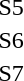<table>
<tr>
<td>S5</td>
<td></td>
<td></td>
<td></td>
</tr>
<tr>
<td>S6</td>
<td></td>
<td></td>
<td></td>
</tr>
<tr>
<td>S7</td>
<td></td>
<td></td>
<td></td>
</tr>
</table>
